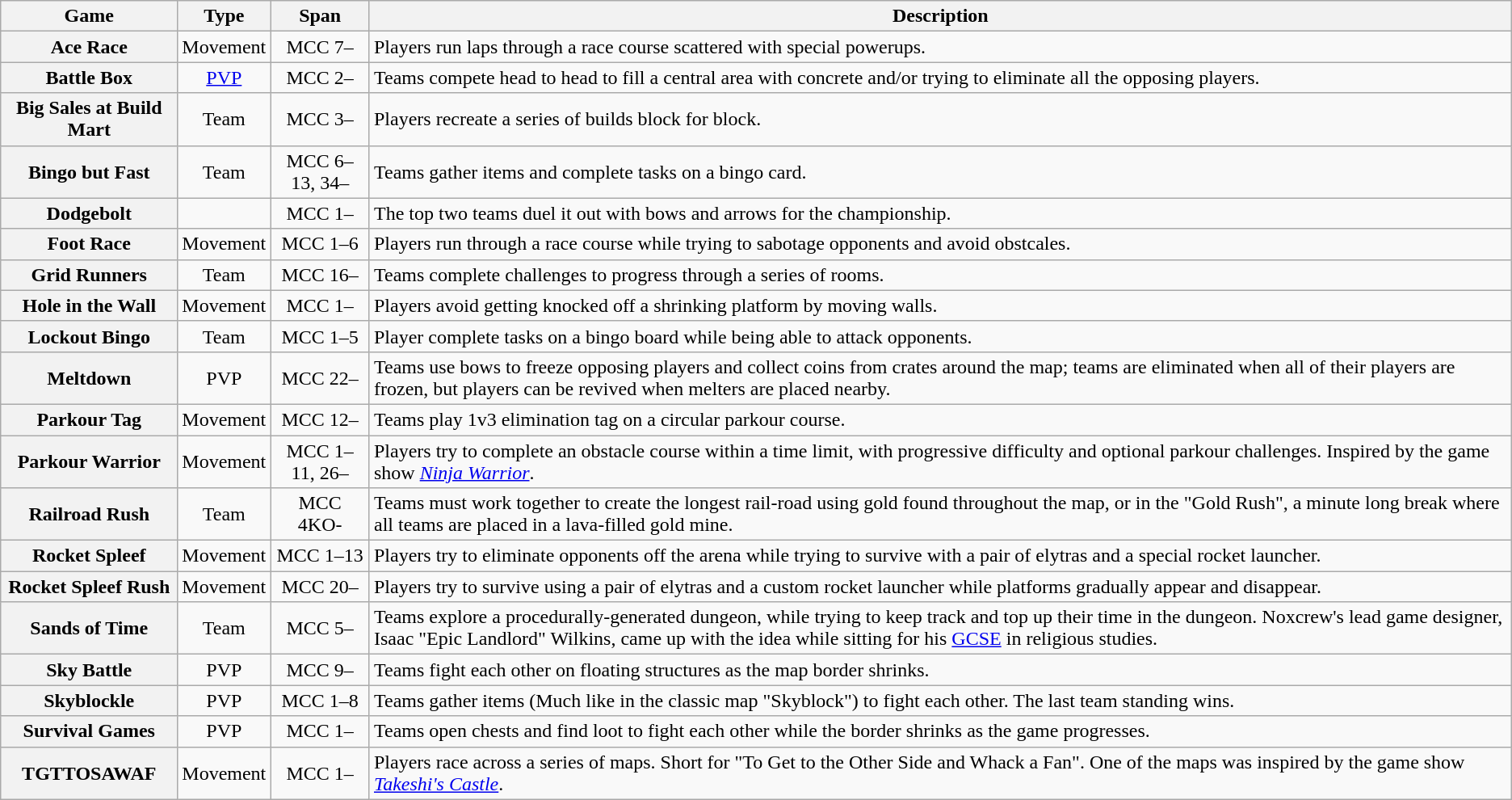<table + class="sortable wikitable  mw-collapsible">
<tr>
<th>Game</th>
<th>Type</th>
<th>Span</th>
<th class="unsortable">Description</th>
</tr>
<tr>
<th>Ace Race</th>
<td style="text-align: center;">Movement</td>
<td style="text-align: center;">MCC 7–</td>
<td>Players run laps through a race course scattered with special powerups.</td>
</tr>
<tr>
<th>Battle Box</th>
<td style="text-align: center;"><a href='#'>PVP</a></td>
<td style="text-align: center;">MCC 2–</td>
<td>Teams compete head to head to fill a central area with concrete and/or trying to eliminate all the opposing players.</td>
</tr>
<tr>
<th>Big Sales at Build Mart</th>
<td style="text-align: center;">Team</td>
<td style="text-align: center;">MCC 3–</td>
<td>Players recreate a series of builds block for block.</td>
</tr>
<tr>
<th>Bingo but Fast</th>
<td style="text-align: center;">Team</td>
<td style="text-align: center;">MCC 6–13, 34–</td>
<td>Teams gather items and complete tasks on a bingo card.</td>
</tr>
<tr>
<th>Dodgebolt</th>
<td></td>
<td style="text-align: center;">MCC 1–</td>
<td>The top two teams duel it out with bows and arrows for the championship.</td>
</tr>
<tr>
<th>Foot Race</th>
<td style="text-align: center;">Movement</td>
<td style="text-align: center;">MCC 1–6</td>
<td>Players run through a race course while trying to sabotage opponents and avoid obstcales.</td>
</tr>
<tr>
<th>Grid Runners</th>
<td style="text-align: center;">Team</td>
<td style="text-align: center;">MCC 16–</td>
<td>Teams complete challenges to progress through a series of rooms.</td>
</tr>
<tr>
<th>Hole in the Wall</th>
<td style="text-align: center;">Movement</td>
<td style="text-align: center;">MCC 1–</td>
<td>Players avoid getting knocked off a shrinking platform by moving walls.</td>
</tr>
<tr>
<th>Lockout Bingo</th>
<td style="text-align: center;">Team</td>
<td style="text-align: center;">MCC 1–5</td>
<td>Player complete tasks on a bingo board while being able to attack opponents.</td>
</tr>
<tr>
<th>Meltdown</th>
<td style="text-align: center;">PVP</td>
<td style="text-align: center;">MCC 22–</td>
<td>Teams use bows to freeze opposing players and collect coins from crates around the map; teams are eliminated when all of their players are frozen, but players can be revived when melters are placed nearby.</td>
</tr>
<tr>
<th>Parkour Tag</th>
<td style="text-align: center;">Movement</td>
<td style="text-align: center;">MCC 12–</td>
<td>Teams play 1v3 elimination tag on a circular parkour course.</td>
</tr>
<tr>
<th>Parkour Warrior</th>
<td style="text-align: center;">Movement</td>
<td style="text-align: center;">MCC 1–11, 26–</td>
<td>Players try to complete an obstacle course within a time limit, with progressive difficulty and optional parkour challenges. Inspired by the game show <em><a href='#'>Ninja Warrior</a></em>.</td>
</tr>
<tr>
<th>Railroad Rush</th>
<td style="text-align: center;">Team</td>
<td style="text-align: center;">MCC 4KO-</td>
<td>Teams must work together to create the longest rail-road using gold found throughout the map, or in the "Gold Rush", a minute long break where all teams are placed in a lava-filled gold mine.</td>
</tr>
<tr>
<th>Rocket Spleef</th>
<td style="text-align: center;">Movement</td>
<td style="text-align: center;">MCC 1–13</td>
<td>Players try to eliminate opponents off the arena while trying to survive with a pair of elytras and a special rocket launcher.</td>
</tr>
<tr>
<th>Rocket Spleef Rush</th>
<td style="text-align: center;">Movement</td>
<td style="text-align: center;">MCC 20–</td>
<td>Players try to survive using a pair of elytras and a custom rocket launcher while platforms gradually appear and disappear.</td>
</tr>
<tr>
<th>Sands of Time</th>
<td style="text-align: center;">Team</td>
<td style="text-align: center;">MCC 5–</td>
<td>Teams explore a procedurally-generated dungeon, while trying to keep track and top up their time in the dungeon. Noxcrew's lead game designer, Isaac "Epic Landlord" Wilkins, came up with the idea while sitting for his <a href='#'>GCSE</a> in religious studies.</td>
</tr>
<tr>
<th>Sky Battle</th>
<td style="text-align: center;">PVP</td>
<td style="text-align: center;">MCC 9–</td>
<td>Teams fight each other on floating structures as the map border shrinks.</td>
</tr>
<tr>
<th>Skyblockle</th>
<td style="text-align: center;">PVP</td>
<td style="text-align: center;">MCC 1–8</td>
<td>Teams gather items (Much like in the classic map "Skyblock") to fight each other. The last team standing wins.</td>
</tr>
<tr>
<th>Survival Games</th>
<td style="text-align: center;">PVP</td>
<td style="text-align: center;">MCC 1–</td>
<td>Teams open chests and find loot to fight each other while the border shrinks as the game progresses.</td>
</tr>
<tr>
<th>TGTTOSAWAF</th>
<td style="text-align: center;">Movement</td>
<td style="text-align: center;">MCC 1–</td>
<td>Players race across a series of maps. Short for "To Get to the Other Side and Whack a Fan". One of the maps was inspired by the game show <em><a href='#'>Takeshi's Castle</a></em>.</td>
</tr>
</table>
